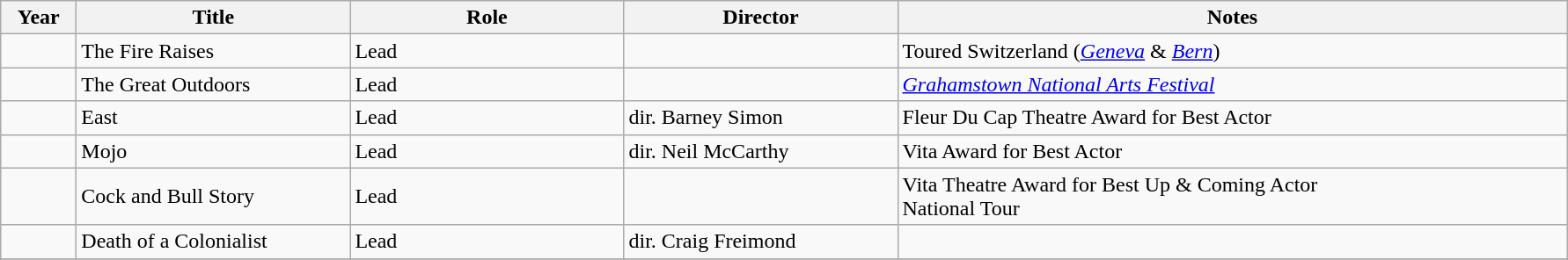<table class="wikitable sortable">
<tr>
<th style="width:50px;">Year</th>
<th style="width:200px;">Title</th>
<th style="width:200px;">Role</th>
<th class="unsortable" style="width:200px;">Director</th>
<th class="unsortable" style="width:500px;">Notes</th>
</tr>
<tr>
<td></td>
<td>The Fire Raises</td>
<td>Lead</td>
<td></td>
<td>Toured Switzerland (<em><a href='#'>Geneva</a></em> & <em><a href='#'>Bern</a></em>)</td>
</tr>
<tr>
<td></td>
<td>The Great Outdoors</td>
<td>Lead</td>
<td></td>
<td><em><a href='#'>Grahamstown National Arts Festival</a></em></td>
</tr>
<tr>
<td></td>
<td>East</td>
<td>Lead</td>
<td>dir. Barney Simon</td>
<td>Fleur Du Cap Theatre Award for Best Actor</td>
</tr>
<tr>
<td></td>
<td>Mojo</td>
<td>Lead</td>
<td>dir. Neil McCarthy</td>
<td>Vita Award for Best Actor</td>
</tr>
<tr>
<td></td>
<td>Cock and Bull Story</td>
<td>Lead</td>
<td></td>
<td>Vita Theatre Award for Best Up & Coming Actor <br> National Tour <br></td>
</tr>
<tr>
<td></td>
<td>Death of a Colonialist</td>
<td>Lead</td>
<td>dir. Craig Freimond</td>
<td></td>
</tr>
<tr>
</tr>
</table>
